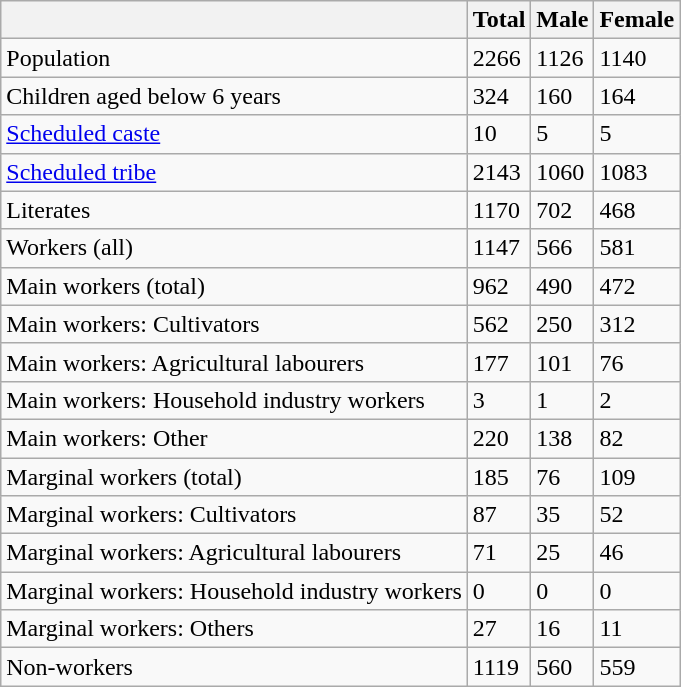<table class="wikitable sortable">
<tr>
<th></th>
<th>Total</th>
<th>Male</th>
<th>Female</th>
</tr>
<tr>
<td>Population</td>
<td>2266</td>
<td>1126</td>
<td>1140</td>
</tr>
<tr>
<td>Children aged below 6 years</td>
<td>324</td>
<td>160</td>
<td>164</td>
</tr>
<tr>
<td><a href='#'>Scheduled caste</a></td>
<td>10</td>
<td>5</td>
<td>5</td>
</tr>
<tr>
<td><a href='#'>Scheduled tribe</a></td>
<td>2143</td>
<td>1060</td>
<td>1083</td>
</tr>
<tr>
<td>Literates</td>
<td>1170</td>
<td>702</td>
<td>468</td>
</tr>
<tr>
<td>Workers (all)</td>
<td>1147</td>
<td>566</td>
<td>581</td>
</tr>
<tr>
<td>Main workers (total)</td>
<td>962</td>
<td>490</td>
<td>472</td>
</tr>
<tr>
<td>Main workers: Cultivators</td>
<td>562</td>
<td>250</td>
<td>312</td>
</tr>
<tr>
<td>Main workers: Agricultural labourers</td>
<td>177</td>
<td>101</td>
<td>76</td>
</tr>
<tr>
<td>Main workers: Household industry workers</td>
<td>3</td>
<td>1</td>
<td>2</td>
</tr>
<tr>
<td>Main workers: Other</td>
<td>220</td>
<td>138</td>
<td>82</td>
</tr>
<tr>
<td>Marginal workers (total)</td>
<td>185</td>
<td>76</td>
<td>109</td>
</tr>
<tr>
<td>Marginal workers: Cultivators</td>
<td>87</td>
<td>35</td>
<td>52</td>
</tr>
<tr>
<td>Marginal workers: Agricultural labourers</td>
<td>71</td>
<td>25</td>
<td>46</td>
</tr>
<tr>
<td>Marginal workers: Household industry workers</td>
<td>0</td>
<td>0</td>
<td>0</td>
</tr>
<tr>
<td>Marginal workers: Others</td>
<td>27</td>
<td>16</td>
<td>11</td>
</tr>
<tr>
<td>Non-workers</td>
<td>1119</td>
<td>560</td>
<td>559</td>
</tr>
</table>
